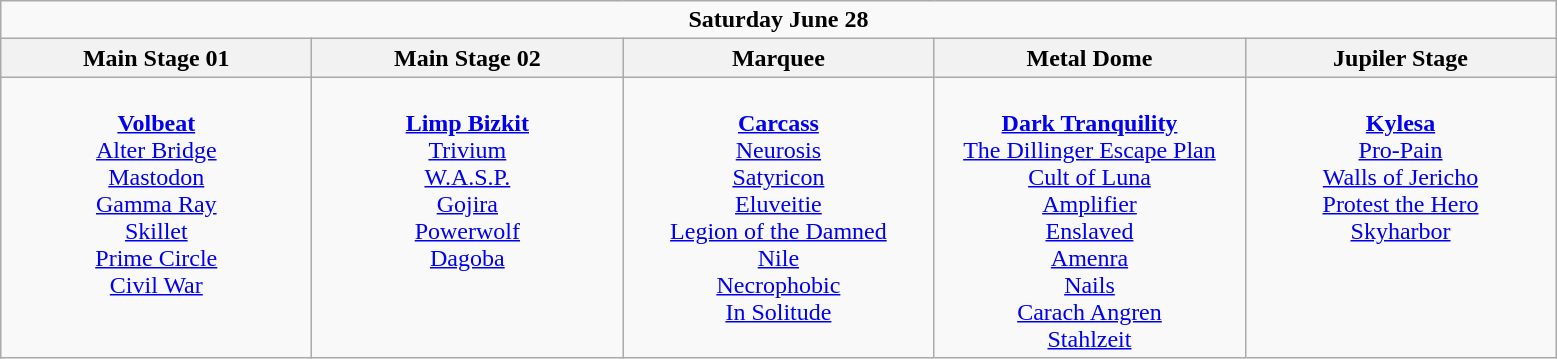<table class="wikitable">
<tr>
<td colspan="5" style="text-align:center;"><strong>Saturday June 28</strong></td>
</tr>
<tr>
<th>Main Stage 01</th>
<th>Main Stage 02</th>
<th>Marquee</th>
<th>Metal Dome</th>
<th>Jupiler Stage</th>
</tr>
<tr>
<td style="text-align:center; vertical-align:top; width:200px;"><br><strong><a href='#'>Volbeat</a></strong> 
<br> <a href='#'>Alter Bridge</a> 
<br> <a href='#'>Mastodon</a> 
<br> <a href='#'>Gamma Ray</a>
<br> <a href='#'>Skillet</a>
<br> <a href='#'>Prime Circle</a>
<br> <a href='#'>Civil War</a></td>
<td style="text-align:center; vertical-align:top; width:200px;"><br><strong><a href='#'>Limp Bizkit</a></strong>
<br> <a href='#'>Trivium</a>
<br> <a href='#'>W.A.S.P.</a>
<br> <a href='#'>Gojira</a>
<br> <a href='#'>Powerwolf</a>
<br> <a href='#'>Dagoba</a></td>
<td style="text-align:center; vertical-align:top; width:200px;"><br><strong><a href='#'>Carcass</a></strong>
<br> <a href='#'>Neurosis</a>
<br> <a href='#'>Satyricon</a> 
<br> <a href='#'>Eluveitie</a> 
<br> <a href='#'>Legion of the Damned</a>
<br> <a href='#'>Nile</a> 
<br> <a href='#'>Necrophobic</a>
<br> <a href='#'>In Solitude</a></td>
<td style="text-align:center; vertical-align:top; width:200px;"><br><strong><a href='#'>Dark Tranquility</a></strong>
<br> <a href='#'>The Dillinger Escape Plan</a> 
<br> <a href='#'>Cult of Luna</a>
<br> <a href='#'>Amplifier</a>
<br> <a href='#'>Enslaved</a>
<br> <a href='#'>Amenra</a> 
<br> <a href='#'>Nails</a>
<br> <a href='#'>Carach Angren</a> 
<br> <a href='#'>Stahlzeit</a></td>
<td style="text-align:center; vertical-align:top; width:200px;"><br><strong><a href='#'>Kylesa</a></strong>
<br> <a href='#'>Pro-Pain</a>
<br> <a href='#'>Walls of Jericho</a>
<br> <a href='#'>Protest the Hero</a>
<br> <a href='#'>Skyharbor</a></td>
</tr>
</table>
